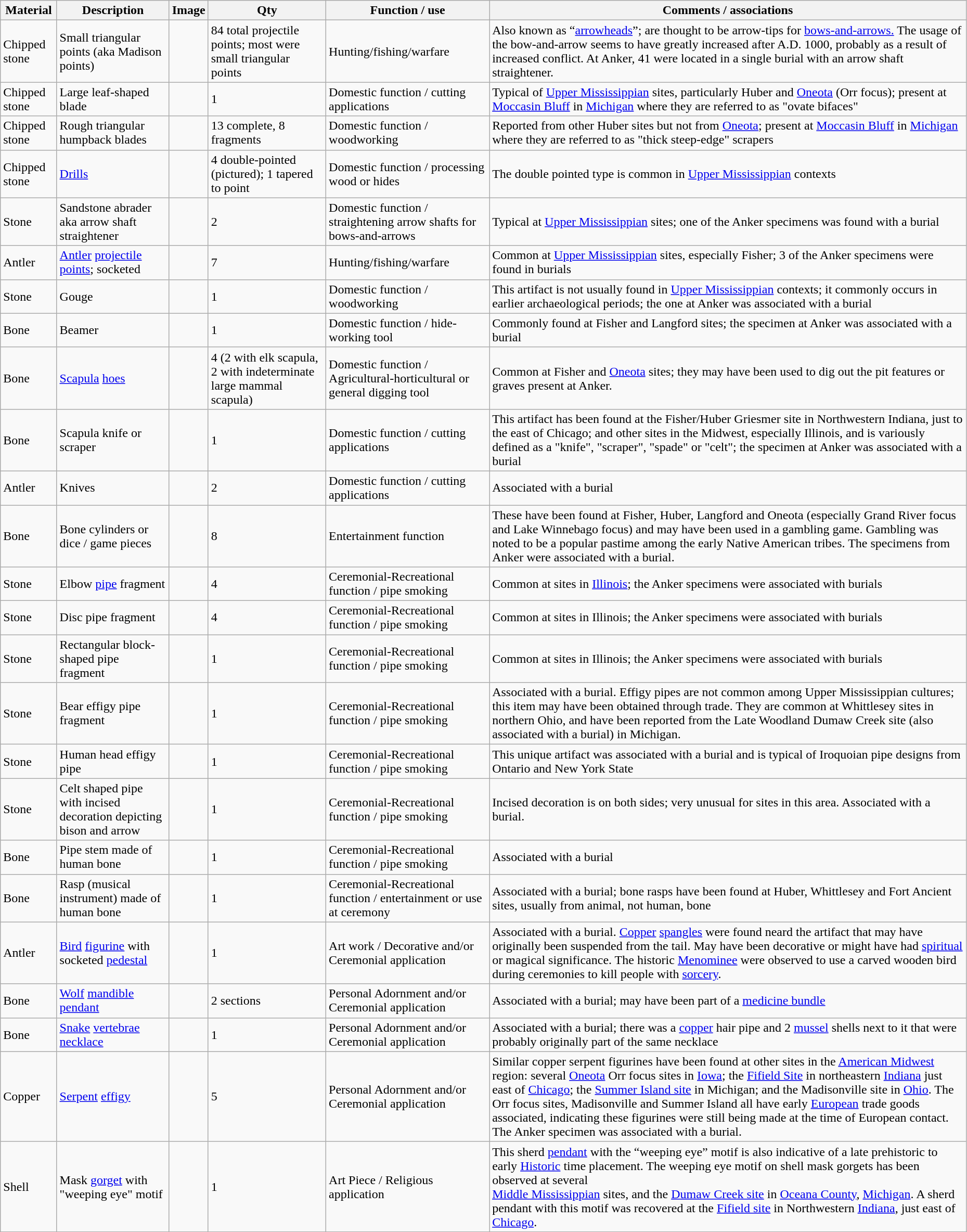<table class="wikitable sortable" style="width:98%">
<tr>
<th>Material</th>
<th>Description</th>
<th>Image</th>
<th>Qty</th>
<th>Function / use</th>
<th>Comments / associations</th>
</tr>
<tr>
<td>Chipped stone</td>
<td>Small triangular points (aka Madison points)</td>
<td></td>
<td>84 total projectile points; most were small triangular points</td>
<td>Hunting/fishing/warfare</td>
<td>Also known as “<a href='#'>arrowheads</a>”; are thought to be arrow-tips for <a href='#'>bows-and-arrows.</a>  The usage of the bow-and-arrow seems to have greatly increased after A.D. 1000, probably as a result of increased conflict.  At Anker, 41 were located in a single burial with an arrow shaft straightener.</td>
</tr>
<tr>
<td>Chipped stone</td>
<td>Large leaf-shaped blade</td>
<td></td>
<td>1</td>
<td>Domestic function / cutting applications</td>
<td>Typical of <a href='#'>Upper Mississippian</a> sites, particularly Huber and <a href='#'>Oneota</a> (Orr focus); present at <a href='#'>Moccasin Bluff</a> in <a href='#'>Michigan</a> where they are referred to as "ovate bifaces"</td>
</tr>
<tr>
<td>Chipped stone</td>
<td>Rough triangular humpback blades</td>
<td></td>
<td>13 complete, 8 fragments</td>
<td>Domestic function / woodworking</td>
<td>Reported from other Huber sites but not from <a href='#'>Oneota</a>; present at <a href='#'>Moccasin Bluff</a> in <a href='#'>Michigan</a> where they are referred to as "thick steep-edge" scrapers</td>
</tr>
<tr>
<td>Chipped stone</td>
<td><a href='#'>Drills</a></td>
<td></td>
<td>4 double-pointed (pictured); 1 tapered to point</td>
<td>Domestic function / processing wood or hides</td>
<td>The double pointed type is common in <a href='#'>Upper Mississippian</a> contexts</td>
</tr>
<tr>
<td>Stone</td>
<td>Sandstone abrader aka arrow shaft straightener</td>
<td></td>
<td>2</td>
<td>Domestic function / straightening arrow shafts for bows-and-arrows</td>
<td>Typical at <a href='#'>Upper Mississippian</a> sites; one of the Anker specimens was found with a burial</td>
</tr>
<tr>
<td>Antler</td>
<td><a href='#'>Antler</a> <a href='#'>projectile points</a>; socketed</td>
<td></td>
<td>7</td>
<td>Hunting/fishing/warfare</td>
<td>Common at <a href='#'>Upper Mississippian</a> sites, especially Fisher; 3 of the Anker specimens were found in burials</td>
</tr>
<tr>
<td>Stone</td>
<td>Gouge</td>
<td></td>
<td>1</td>
<td>Domestic function / woodworking</td>
<td>This artifact is not usually found in <a href='#'>Upper Mississippian</a> contexts; it commonly occurs in earlier archaeological periods; the one at Anker was associated with a burial</td>
</tr>
<tr>
<td>Bone</td>
<td>Beamer</td>
<td></td>
<td>1</td>
<td>Domestic function / hide-working tool</td>
<td>Commonly found at Fisher and Langford sites; the specimen at Anker was associated with a burial</td>
</tr>
<tr>
<td>Bone</td>
<td><a href='#'>Scapula</a> <a href='#'>hoes</a></td>
<td></td>
<td>4 (2 with elk scapula, 2 with indeterminate large mammal scapula)</td>
<td>Domestic function / Agricultural-horticultural or general digging tool</td>
<td>Common at Fisher and <a href='#'>Oneota</a> sites; they may have been used to dig out the pit features or graves present at Anker.</td>
</tr>
<tr>
<td>Bone</td>
<td>Scapula knife or scraper</td>
<td></td>
<td>1</td>
<td>Domestic function / cutting applications</td>
<td>This artifact has been found at the Fisher/Huber Griesmer site in Northwestern Indiana, just to the east of Chicago; and other sites in the Midwest, especially Illinois, and is variously defined as a "knife", "scraper", "spade" or "celt"; the specimen at Anker was associated with a burial</td>
</tr>
<tr>
<td>Antler</td>
<td>Knives</td>
<td></td>
<td>2</td>
<td>Domestic function / cutting applications</td>
<td>Associated with a burial</td>
</tr>
<tr>
<td>Bone</td>
<td>Bone cylinders or dice / game pieces</td>
<td></td>
<td>8</td>
<td>Entertainment function</td>
<td>These have been found at Fisher, Huber, Langford and Oneota (especially Grand River focus and Lake Winnebago focus) and may have been used in a gambling game.  Gambling was noted to be a popular pastime among the early Native American tribes.  The specimens from Anker were associated with a burial.</td>
</tr>
<tr>
<td>Stone</td>
<td>Elbow <a href='#'>pipe</a> fragment</td>
<td></td>
<td>4</td>
<td>Ceremonial-Recreational function / pipe smoking</td>
<td>Common at sites in <a href='#'>Illinois</a>; the Anker specimens were associated with burials</td>
</tr>
<tr>
<td>Stone</td>
<td>Disc pipe fragment</td>
<td></td>
<td>4</td>
<td>Ceremonial-Recreational function / pipe smoking</td>
<td>Common at sites in Illinois; the Anker specimens were associated with burials</td>
</tr>
<tr>
<td>Stone</td>
<td>Rectangular block-shaped pipe fragment</td>
<td></td>
<td>1</td>
<td>Ceremonial-Recreational function / pipe smoking</td>
<td>Common at sites in Illinois; the Anker specimens were associated with burials</td>
</tr>
<tr>
<td>Stone</td>
<td>Bear effigy pipe fragment</td>
<td></td>
<td>1</td>
<td>Ceremonial-Recreational function / pipe smoking</td>
<td>Associated with a burial.  Effigy pipes are not common among Upper Mississippian cultures; this item may have been obtained through trade.  They are common at Whittlesey sites in northern Ohio, and have been reported from the Late Woodland Dumaw Creek site (also associated with a burial) in Michigan.</td>
</tr>
<tr>
<td>Stone</td>
<td>Human head effigy pipe</td>
<td></td>
<td>1</td>
<td>Ceremonial-Recreational function / pipe smoking</td>
<td>This unique artifact was associated with a burial and is typical of Iroquoian pipe designs from Ontario and New York State</td>
</tr>
<tr>
<td>Stone</td>
<td>Celt shaped pipe with incised decoration depicting bison and arrow</td>
<td></td>
<td>1</td>
<td>Ceremonial-Recreational function / pipe smoking</td>
<td>Incised decoration is on both sides; very unusual for sites in this area.  Associated with a burial.</td>
</tr>
<tr>
<td>Bone</td>
<td>Pipe stem made of human bone</td>
<td></td>
<td>1</td>
<td>Ceremonial-Recreational function / pipe smoking</td>
<td>Associated with a burial</td>
</tr>
<tr>
<td>Bone</td>
<td>Rasp (musical instrument) made of human bone</td>
<td></td>
<td>1</td>
<td>Ceremonial-Recreational function / entertainment or use at ceremony</td>
<td>Associated with a burial; bone rasps have been found at Huber, Whittlesey and Fort Ancient sites, usually from animal, not human, bone</td>
</tr>
<tr>
<td>Antler</td>
<td><a href='#'>Bird</a> <a href='#'>figurine</a> with socketed <a href='#'>pedestal</a></td>
<td></td>
<td>1</td>
<td>Art work / Decorative and/or Ceremonial application</td>
<td>Associated with a burial.  <a href='#'>Copper</a> <a href='#'>spangles</a> were found neard the artifact that may have originally been suspended from the tail.  May have been decorative or might have had <a href='#'>spiritual</a> or magical significance.  The historic <a href='#'>Menominee</a> were observed to use a carved wooden bird during ceremonies to kill people with <a href='#'>sorcery</a>.</td>
</tr>
<tr>
<td>Bone</td>
<td><a href='#'>Wolf</a> <a href='#'>mandible</a> <a href='#'>pendant</a></td>
<td></td>
<td>2 sections</td>
<td>Personal Adornment and/or Ceremonial application</td>
<td>Associated with a burial; may have been part of a <a href='#'>medicine bundle</a></td>
</tr>
<tr>
<td>Bone</td>
<td><a href='#'>Snake</a> <a href='#'>vertebrae</a> <a href='#'>necklace</a></td>
<td></td>
<td>1</td>
<td>Personal Adornment and/or Ceremonial application</td>
<td>Associated with a burial; there was a <a href='#'>copper</a> hair pipe and 2 <a href='#'>mussel</a> shells next to it that were probably originally part of the same necklace</td>
</tr>
<tr>
<td>Copper</td>
<td><a href='#'>Serpent</a> <a href='#'>effigy</a></td>
<td></td>
<td>5</td>
<td>Personal Adornment and/or Ceremonial application</td>
<td>Similar copper serpent figurines have been found at other sites in the <a href='#'>American Midwest</a> region: several <a href='#'>Oneota</a> Orr focus sites in <a href='#'>Iowa</a>; the <a href='#'>Fifield Site</a> in northeastern <a href='#'>Indiana</a> just east of <a href='#'>Chicago</a>; the <a href='#'>Summer Island site</a> in Michigan; and the Madisonville site in <a href='#'>Ohio</a>. The Orr focus sites, Madisonville and Summer Island all have early <a href='#'>European</a> trade goods associated, indicating these figurines were still being made at the time of European contact. The Anker specimen was associated with a burial.</td>
</tr>
<tr>
<td>Shell</td>
<td>Mask <a href='#'>gorget</a> with "weeping eye" motif</td>
<td></td>
<td>1</td>
<td>Art Piece / Religious application</td>
<td>This sherd <a href='#'>pendant</a> with the “weeping eye” motif is also indicative of a late prehistoric to early <a href='#'>Historic</a> time placement. The weeping eye motif on shell mask gorgets has been observed at several<br><a href='#'>Middle Mississippian</a> sites, and the <a href='#'>Dumaw Creek site</a> in <a href='#'>Oceana County</a>, <a href='#'>Michigan</a>. A sherd pendant with this motif was recovered at the <a href='#'>Fifield site</a> in Northwestern <a href='#'>Indiana</a>, just east of <a href='#'>Chicago</a>.</td>
</tr>
</table>
